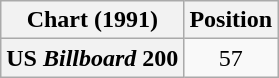<table class="wikitable plainrowheaders">
<tr>
<th scope="col">Chart (1991)</th>
<th scope="col">Position</th>
</tr>
<tr>
<th scope="row">US <em>Billboard</em> 200</th>
<td style="text-align:center;">57</td>
</tr>
</table>
